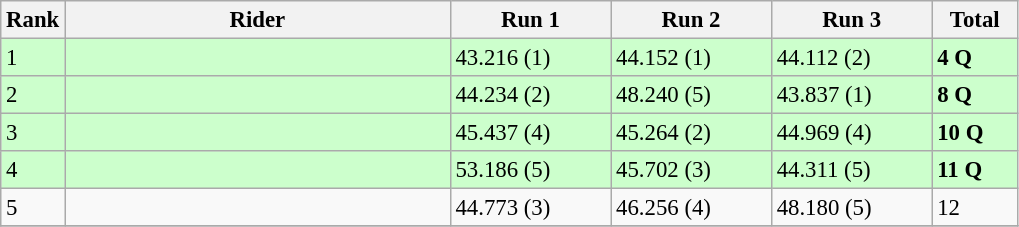<table class="wikitable" style="font-size:95%" style="text-align:center">
<tr>
<th>Rank</th>
<th width=250>Rider</th>
<th width=100>Run 1</th>
<th width=100>Run 2</th>
<th width=100>Run 3</th>
<th width=50>Total</th>
</tr>
<tr bgcolor=ccffcc>
<td>1</td>
<td align=left></td>
<td>43.216 (1)</td>
<td>44.152 (1)</td>
<td>44.112 (2)</td>
<td><strong>4 Q</strong></td>
</tr>
<tr bgcolor=ccffcc>
<td>2</td>
<td align=left></td>
<td>44.234 (2)</td>
<td>48.240 (5)</td>
<td>43.837 (1)</td>
<td><strong>8 Q</strong></td>
</tr>
<tr bgcolor=ccffcc>
<td>3</td>
<td align=left></td>
<td>45.437 (4)</td>
<td>45.264 (2)</td>
<td>44.969 (4)</td>
<td><strong>10 Q</strong></td>
</tr>
<tr bgcolor=ccffcc>
<td>4</td>
<td align=left></td>
<td>53.186 (5)</td>
<td>45.702 (3)</td>
<td>44.311 (5)</td>
<td><strong>11 Q</strong></td>
</tr>
<tr>
<td>5</td>
<td align=left></td>
<td>44.773 (3)</td>
<td>46.256 (4)</td>
<td>48.180 (5)</td>
<td>12</td>
</tr>
<tr>
</tr>
</table>
